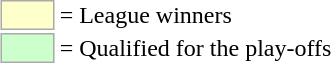<table style="margin:1em auto;">
<tr>
<td style="background-color:#ffffcc; border:1px solid #aaaaaa; width:2em;"></td>
<td>= League winners</td>
</tr>
<tr>
<td style="background-color:#ccffcc; border:1px solid #aaaaaa; width:2em;"></td>
<td>= Qualified for the play-offs</td>
</tr>
</table>
